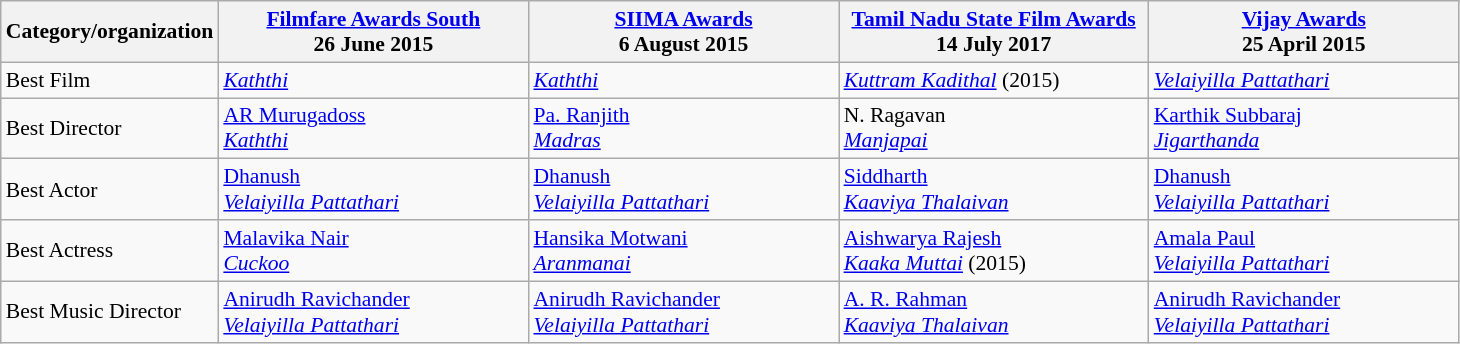<table class="wikitable" style="font-size: 90%;">
<tr>
<th style="width:20px;">Category/organization</th>
<th style="width:200px;"><a href='#'>Filmfare Awards South</a><br>26 June 2015</th>
<th style="width:200px;"><a href='#'>SIIMA Awards</a><br>6 August 2015</th>
<th style="width:200px;"><a href='#'>Tamil Nadu State Film Awards</a><br>14 July 2017</th>
<th style="width:200px;"><a href='#'>Vijay Awards</a><br>25 April 2015</th>
</tr>
<tr>
<td>Best Film</td>
<td><em><a href='#'>Kaththi</a></em></td>
<td><em><a href='#'>Kaththi</a></em></td>
<td><em><a href='#'>Kuttram Kadithal</a></em> (2015)</td>
<td><em><a href='#'>Velaiyilla Pattathari</a></em></td>
</tr>
<tr>
<td>Best Director</td>
<td><a href='#'>AR Murugadoss</a><br><em><a href='#'>Kaththi</a></em></td>
<td><a href='#'>Pa. Ranjith</a><br><em><a href='#'>Madras</a></em></td>
<td>N. Ragavan<br><em><a href='#'>Manjapai</a></em></td>
<td><a href='#'>Karthik Subbaraj</a><br><em><a href='#'>Jigarthanda</a></em></td>
</tr>
<tr>
<td>Best Actor</td>
<td><a href='#'>Dhanush</a><br><em><a href='#'>Velaiyilla Pattathari</a></em></td>
<td><a href='#'>Dhanush</a><br><em><a href='#'>Velaiyilla Pattathari</a></em></td>
<td><a href='#'>Siddharth</a><br><em><a href='#'>Kaaviya Thalaivan</a></em></td>
<td><a href='#'>Dhanush</a><br><em><a href='#'>Velaiyilla Pattathari</a></em></td>
</tr>
<tr>
<td>Best Actress</td>
<td><a href='#'>Malavika Nair</a><br><em><a href='#'>Cuckoo</a></em></td>
<td><a href='#'>Hansika Motwani</a><br><em><a href='#'>Aranmanai</a></em></td>
<td><a href='#'>Aishwarya Rajesh</a><br><em><a href='#'>Kaaka Muttai</a></em> (2015)</td>
<td><a href='#'>Amala Paul</a><br><em><a href='#'>Velaiyilla Pattathari</a></em></td>
</tr>
<tr>
<td>Best Music Director</td>
<td><a href='#'>Anirudh Ravichander</a><br><em><a href='#'>Velaiyilla Pattathari</a></em></td>
<td><a href='#'>Anirudh Ravichander</a><br><em><a href='#'>Velaiyilla Pattathari</a></em></td>
<td><a href='#'>A. R. Rahman</a><br><em><a href='#'>Kaaviya Thalaivan</a></em></td>
<td><a href='#'>Anirudh Ravichander</a><br><em><a href='#'>Velaiyilla Pattathari</a></em></td>
</tr>
</table>
